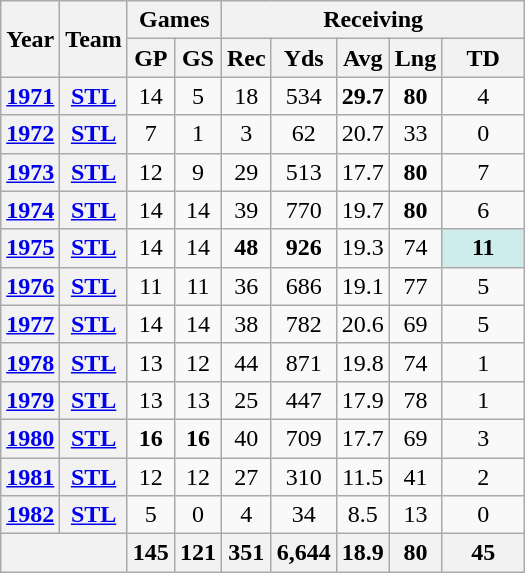<table class="wikitable" style="text-align:center">
<tr>
<th rowspan="2">Year</th>
<th rowspan="2">Team</th>
<th colspan="2">Games</th>
<th colspan="5">Receiving</th>
</tr>
<tr>
<th>GP</th>
<th>GS</th>
<th>Rec</th>
<th>Yds</th>
<th>Avg</th>
<th>Lng</th>
<th>TD</th>
</tr>
<tr>
<th><a href='#'>1971</a></th>
<th><a href='#'>STL</a></th>
<td>14</td>
<td>5</td>
<td>18</td>
<td>534</td>
<td><strong>29.7</strong></td>
<td><strong>80</strong></td>
<td>4</td>
</tr>
<tr>
<th><a href='#'>1972</a></th>
<th><a href='#'>STL</a></th>
<td>7</td>
<td>1</td>
<td>3</td>
<td>62</td>
<td>20.7</td>
<td>33</td>
<td>0</td>
</tr>
<tr>
<th><a href='#'>1973</a></th>
<th><a href='#'>STL</a></th>
<td>12</td>
<td>9</td>
<td>29</td>
<td>513</td>
<td>17.7</td>
<td><strong>80</strong></td>
<td>7</td>
</tr>
<tr>
<th><a href='#'>1974</a></th>
<th><a href='#'>STL</a></th>
<td>14</td>
<td>14</td>
<td>39</td>
<td>770</td>
<td>19.7</td>
<td><strong>80</strong></td>
<td>6</td>
</tr>
<tr>
<th><a href='#'>1975</a></th>
<th><a href='#'>STL</a></th>
<td>14</td>
<td>14</td>
<td><strong>48</strong></td>
<td><strong>926</strong></td>
<td>19.3</td>
<td>74</td>
<td style="background:#cfecec; width:3em;"><strong>11</strong></td>
</tr>
<tr>
<th><a href='#'>1976</a></th>
<th><a href='#'>STL</a></th>
<td>11</td>
<td>11</td>
<td>36</td>
<td>686</td>
<td>19.1</td>
<td>77</td>
<td>5</td>
</tr>
<tr>
<th><a href='#'>1977</a></th>
<th><a href='#'>STL</a></th>
<td>14</td>
<td>14</td>
<td>38</td>
<td>782</td>
<td>20.6</td>
<td>69</td>
<td>5</td>
</tr>
<tr>
<th><a href='#'>1978</a></th>
<th><a href='#'>STL</a></th>
<td>13</td>
<td>12</td>
<td>44</td>
<td>871</td>
<td>19.8</td>
<td>74</td>
<td>1</td>
</tr>
<tr>
<th><a href='#'>1979</a></th>
<th><a href='#'>STL</a></th>
<td>13</td>
<td>13</td>
<td>25</td>
<td>447</td>
<td>17.9</td>
<td>78</td>
<td>1</td>
</tr>
<tr>
<th><a href='#'>1980</a></th>
<th><a href='#'>STL</a></th>
<td><strong>16</strong></td>
<td><strong>16</strong></td>
<td>40</td>
<td>709</td>
<td>17.7</td>
<td>69</td>
<td>3</td>
</tr>
<tr>
<th><a href='#'>1981</a></th>
<th><a href='#'>STL</a></th>
<td>12</td>
<td>12</td>
<td>27</td>
<td>310</td>
<td>11.5</td>
<td>41</td>
<td>2</td>
</tr>
<tr>
<th><a href='#'>1982</a></th>
<th><a href='#'>STL</a></th>
<td>5</td>
<td>0</td>
<td>4</td>
<td>34</td>
<td>8.5</td>
<td>13</td>
<td>0</td>
</tr>
<tr>
<th colspan="2"></th>
<th>145</th>
<th>121</th>
<th>351</th>
<th>6,644</th>
<th>18.9</th>
<th>80</th>
<th>45</th>
</tr>
</table>
